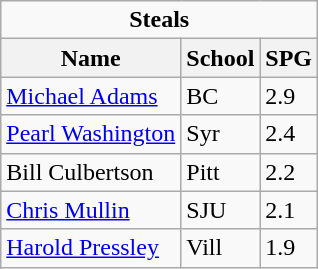<table class="wikitable">
<tr>
<td colspan=3 style="text-align:center;"><strong>Steals</strong></td>
</tr>
<tr>
<th>Name</th>
<th>School</th>
<th>SPG</th>
</tr>
<tr>
<td><a href='#'>Michael Adams</a></td>
<td>BC</td>
<td>2.9</td>
</tr>
<tr>
<td><a href='#'>Pearl Washington</a></td>
<td>Syr</td>
<td>2.4</td>
</tr>
<tr>
<td>Bill Culbertson</td>
<td>Pitt</td>
<td>2.2</td>
</tr>
<tr>
<td><a href='#'>Chris Mullin</a></td>
<td>SJU</td>
<td>2.1</td>
</tr>
<tr>
<td><a href='#'>Harold Pressley</a></td>
<td>Vill</td>
<td>1.9</td>
</tr>
</table>
